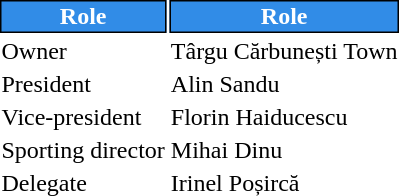<table class="toccolours">
<tr>
<th style="background:#318CE7;color:#FFFFFF;border:1px solid #000000;">Role</th>
<th style="background:#318CE7;color:#FFFFFF;border:1px solid #000000;">Role</th>
</tr>
<tr>
<td>Owner</td>
<td> Târgu Cărbunești Town</td>
</tr>
<tr>
<td>President</td>
<td> Alin Sandu</td>
</tr>
<tr>
<td>Vice-president</td>
<td> Florin Haiducescu</td>
</tr>
<tr>
<td>Sporting director</td>
<td> Mihai Dinu</td>
</tr>
<tr>
<td>Delegate</td>
<td> Irinel Poșircă</td>
</tr>
</table>
